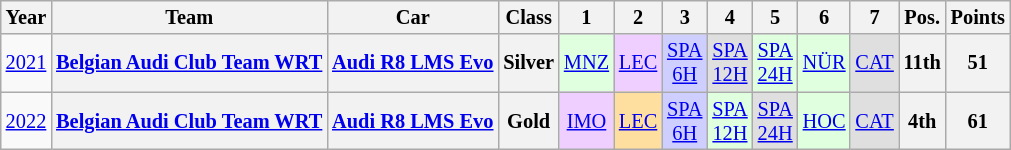<table class="wikitable" border="1" style="text-align:center; font-size:85%;">
<tr>
<th>Year</th>
<th>Team</th>
<th>Car</th>
<th>Class</th>
<th>1</th>
<th>2</th>
<th>3</th>
<th>4</th>
<th>5</th>
<th>6</th>
<th>7</th>
<th>Pos.</th>
<th>Points</th>
</tr>
<tr>
<td><a href='#'>2021</a></td>
<th nowrap><a href='#'>Belgian Audi Club Team WRT</a></th>
<th nowrap><a href='#'>Audi R8 LMS Evo</a></th>
<th>Silver</th>
<td style="background:#DFFFDF;"><a href='#'>MNZ</a><br></td>
<td style="background:#EFCFFF;"><a href='#'>LEC</a><br></td>
<td style="background:#CFCFFF;"><a href='#'>SPA<br>6H</a><br></td>
<td style="background:#DFDFDF;"><a href='#'>SPA<br>12H</a><br></td>
<td style="background:#DFFFDF;"><a href='#'>SPA<br>24H</a><br></td>
<td style="background:#DFFFDF;"><a href='#'>NÜR</a><br></td>
<td style="background:#DFDFDF;"><a href='#'>CAT</a><br></td>
<th>11th</th>
<th>51</th>
</tr>
<tr>
<td><a href='#'>2022</a></td>
<th nowrap><a href='#'>Belgian Audi Club Team WRT</a></th>
<th nowrap><a href='#'>Audi R8 LMS Evo</a></th>
<th>Gold</th>
<td style="background:#EFCFFF;"><a href='#'>IMO</a><br></td>
<td style="background:#FFDF9F;"><a href='#'>LEC</a><br></td>
<td style="background:#CFCFFF;"><a href='#'>SPA<br>6H</a><br></td>
<td style="background:#DFFFDF;"><a href='#'>SPA<br>12H</a><br></td>
<td style="background:#DFDFDF;"><a href='#'>SPA<br>24H</a><br></td>
<td style="background:#DFFFDF;"><a href='#'>HOC</a><br></td>
<td style="background:#DFDFDF;"><a href='#'>CAT</a><br></td>
<th>4th</th>
<th>61</th>
</tr>
</table>
